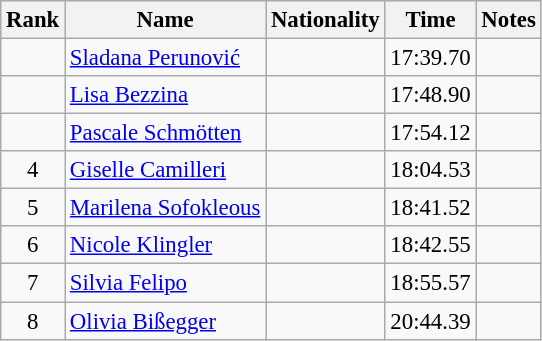<table class="wikitable sortable" style="text-align:center; font-size:95%">
<tr>
<th>Rank</th>
<th>Name</th>
<th>Nationality</th>
<th>Time</th>
<th>Notes</th>
</tr>
<tr>
<td></td>
<td align=left><a href='#'>Sladana Perunović</a></td>
<td align=left></td>
<td>17:39.70</td>
<td></td>
</tr>
<tr>
<td></td>
<td align=left><a href='#'>Lisa Bezzina</a></td>
<td align=left></td>
<td>17:48.90</td>
<td></td>
</tr>
<tr>
<td></td>
<td align=left><a href='#'>Pascale Schmötten</a></td>
<td align=left></td>
<td>17:54.12</td>
<td></td>
</tr>
<tr>
<td>4</td>
<td align=left><a href='#'>Giselle Camilleri</a></td>
<td align=left></td>
<td>18:04.53</td>
<td></td>
</tr>
<tr>
<td>5</td>
<td align=left><a href='#'>Marilena Sofokleous</a></td>
<td align=left></td>
<td>18:41.52</td>
<td></td>
</tr>
<tr>
<td>6</td>
<td align=left><a href='#'>Nicole Klingler</a></td>
<td align=left></td>
<td>18:42.55</td>
<td></td>
</tr>
<tr>
<td>7</td>
<td align=left><a href='#'>Silvia Felipo</a></td>
<td align=left></td>
<td>18:55.57</td>
<td></td>
</tr>
<tr>
<td>8</td>
<td align=left><a href='#'>Olivia Bißegger</a></td>
<td align=left></td>
<td>20:44.39</td>
<td></td>
</tr>
</table>
